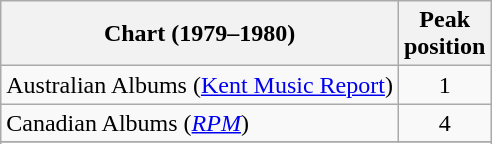<table class="wikitable plainrowheaders sortable" border="1">
<tr>
<th scope="col">Chart (1979–1980)</th>
<th scope="col">Peak<br>position</th>
</tr>
<tr>
<td>Australian Albums (<a href='#'>Kent Music Report</a>)</td>
<td style="text-align:center;">1</td>
</tr>
<tr>
<td>Canadian Albums (<em><a href='#'>RPM</a></em>)</td>
<td style="text-align:center;">4</td>
</tr>
<tr>
</tr>
<tr>
</tr>
<tr>
</tr>
<tr>
</tr>
<tr>
</tr>
</table>
